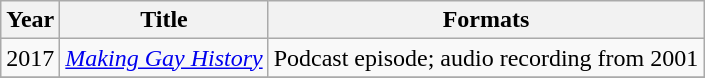<table class="wikitable">
<tr>
<th>Year</th>
<th>Title</th>
<th>Formats</th>
</tr>
<tr>
<td>2017</td>
<td><em><a href='#'>Making Gay History</a></em></td>
<td>Podcast episode; audio recording from 2001</td>
</tr>
<tr>
</tr>
</table>
